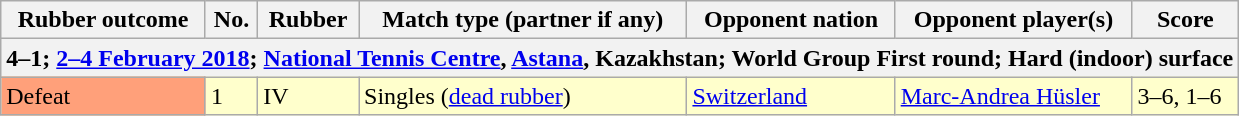<table class=wikitable>
<tr>
<th>Rubber outcome</th>
<th>No.</th>
<th>Rubber</th>
<th>Match type (partner if any)</th>
<th>Opponent nation</th>
<th>Opponent player(s)</th>
<th>Score</th>
</tr>
<tr>
<th colspan=7>4–1; <a href='#'>2–4 February 2018</a>; <a href='#'>National Tennis Centre</a>, <a href='#'>Astana</a>, Kazakhstan; World Group First round; Hard (indoor) surface</th>
</tr>
<tr bgcolor=#FFFFCC>
<td bgcolor=FFA07A>Defeat</td>
<td>1</td>
<td>IV</td>
<td>Singles (<a href='#'>dead rubber</a>)</td>
<td> <a href='#'>Switzerland</a></td>
<td><a href='#'>Marc-Andrea Hüsler</a></td>
<td>3–6, 1–6</td>
</tr>
</table>
